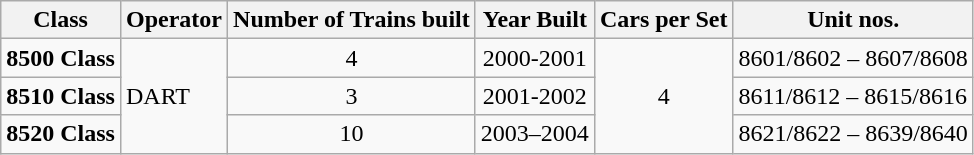<table class="wikitable">
<tr>
<th>Class</th>
<th>Operator</th>
<th>Number of Trains built</th>
<th>Year Built</th>
<th>Cars per Set</th>
<th>Unit nos.</th>
</tr>
<tr>
<td><strong>8500 Class</strong></td>
<td rowspan=3>DART</td>
<td align=center>4</td>
<td align=center>2000-2001</td>
<td rowspan=3 align=center>4</td>
<td>8601/8602 – 8607/8608</td>
</tr>
<tr>
<td><strong>8510 Class</strong></td>
<td align=center>3</td>
<td align=center>2001-2002</td>
<td>8611/8612 – 8615/8616</td>
</tr>
<tr>
<td><strong>8520 Class</strong></td>
<td align=center>10</td>
<td align=center>2003–2004</td>
<td>8621/8622 – 8639/8640</td>
</tr>
</table>
